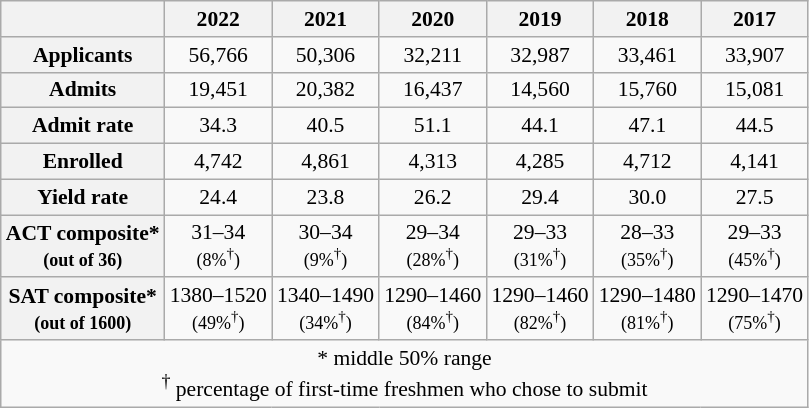<table class="wikitable" style="text-align:center; float:left; font-size:90%; margin:10px;">
<tr>
<th></th>
<th>2022</th>
<th>2021</th>
<th>2020</th>
<th>2019</th>
<th>2018</th>
<th>2017</th>
</tr>
<tr>
<th>Applicants</th>
<td>56,766</td>
<td>50,306</td>
<td>32,211</td>
<td>32,987</td>
<td>33,461</td>
<td>33,907</td>
</tr>
<tr>
<th>Admits</th>
<td>19,451</td>
<td>20,382</td>
<td>16,437</td>
<td>14,560</td>
<td>15,760</td>
<td>15,081</td>
</tr>
<tr>
<th>Admit rate</th>
<td>34.3</td>
<td>40.5</td>
<td>51.1</td>
<td>44.1</td>
<td>47.1</td>
<td>44.5</td>
</tr>
<tr>
<th>Enrolled</th>
<td>4,742</td>
<td>4,861</td>
<td>4,313</td>
<td>4,285</td>
<td>4,712</td>
<td>4,141</td>
</tr>
<tr>
<th>Yield rate</th>
<td>24.4</td>
<td>23.8</td>
<td>26.2</td>
<td>29.4</td>
<td>30.0</td>
<td>27.5</td>
</tr>
<tr>
<th>ACT composite*<br><small>(out of 36)</small></th>
<td>31–34<br><small>(8%<sup>†</sup>)</small></td>
<td>30–34<br><small>(9%<sup>†</sup>)</small></td>
<td>29–34<br><small>(28%<sup>†</sup>)</small></td>
<td>29–33<br><small>(31%<sup>†</sup>)</small></td>
<td>28–33<br><small>(35%<sup>†</sup>)</small></td>
<td>29–33<br><small>(45%<sup>†</sup>)</small></td>
</tr>
<tr>
<th>SAT composite*<br><small>(out of 1600)</small></th>
<td>1380–1520<br><small>(49%<sup>†</sup>)</small></td>
<td>1340–1490<br><small>(34%<sup>†</sup>)</small></td>
<td>1290–1460<br><small>(84%<sup>†</sup>)</small></td>
<td>1290–1460<br><small>(82%<sup>†</sup>)</small></td>
<td>1290–1480<br><small>(81%<sup>†</sup>)</small></td>
<td>1290–1470<br><small>(75%<sup>†</sup>)</small></td>
</tr>
<tr>
<td colspan=7>* middle 50% range<br> <sup>†</sup> percentage of first-time freshmen who chose to submit</td>
</tr>
</table>
